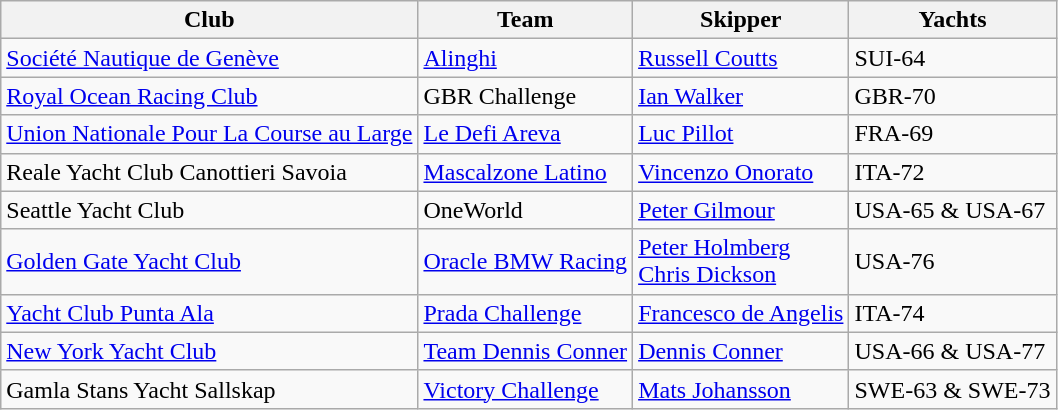<table class="wikitable">
<tr>
<th>Club</th>
<th>Team</th>
<th>Skipper</th>
<th>Yachts</th>
</tr>
<tr>
<td> <a href='#'>Société Nautique de Genève</a></td>
<td><a href='#'>Alinghi</a></td>
<td> <a href='#'>Russell Coutts</a></td>
<td>SUI-64</td>
</tr>
<tr>
<td> <a href='#'>Royal Ocean Racing Club</a></td>
<td>GBR Challenge</td>
<td> <a href='#'>Ian Walker</a></td>
<td>GBR-70</td>
</tr>
<tr>
<td> <a href='#'>Union Nationale Pour La Course au Large</a></td>
<td><a href='#'>Le Defi Areva</a></td>
<td> <a href='#'>Luc Pillot</a></td>
<td>FRA-69</td>
</tr>
<tr>
<td> Reale Yacht Club Canottieri Savoia</td>
<td><a href='#'>Mascalzone Latino</a></td>
<td> <a href='#'>Vincenzo Onorato</a></td>
<td>ITA-72</td>
</tr>
<tr>
<td> Seattle Yacht Club</td>
<td>OneWorld</td>
<td> <a href='#'>Peter Gilmour</a></td>
<td>USA-65 & USA-67</td>
</tr>
<tr>
<td> <a href='#'>Golden Gate Yacht Club</a></td>
<td><a href='#'>Oracle BMW Racing</a></td>
<td> <a href='#'>Peter Holmberg</a><br> <a href='#'>Chris Dickson</a></td>
<td>USA-76</td>
</tr>
<tr>
<td> <a href='#'>Yacht Club Punta Ala</a></td>
<td><a href='#'>Prada Challenge</a></td>
<td> <a href='#'>Francesco de Angelis</a></td>
<td>ITA-74</td>
</tr>
<tr>
<td> <a href='#'>New York Yacht Club</a></td>
<td><a href='#'>Team Dennis Conner</a></td>
<td> <a href='#'>Dennis Conner</a></td>
<td>USA-66 & USA-77</td>
</tr>
<tr>
<td> Gamla Stans Yacht Sallskap</td>
<td><a href='#'>Victory Challenge</a></td>
<td> <a href='#'>Mats Johansson</a></td>
<td>SWE-63 & SWE-73</td>
</tr>
</table>
